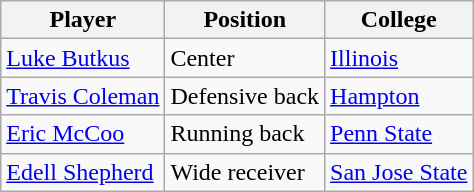<table class="wikitable">
<tr>
<th>Player</th>
<th>Position</th>
<th>College</th>
</tr>
<tr>
<td><a href='#'>Luke Butkus</a></td>
<td>Center</td>
<td><a href='#'>Illinois</a></td>
</tr>
<tr>
<td><a href='#'>Travis Coleman</a></td>
<td>Defensive back</td>
<td><a href='#'>Hampton</a></td>
</tr>
<tr>
<td><a href='#'>Eric McCoo</a></td>
<td>Running back</td>
<td><a href='#'>Penn State</a></td>
</tr>
<tr>
<td><a href='#'>Edell Shepherd</a></td>
<td>Wide receiver</td>
<td><a href='#'>San Jose State</a></td>
</tr>
</table>
